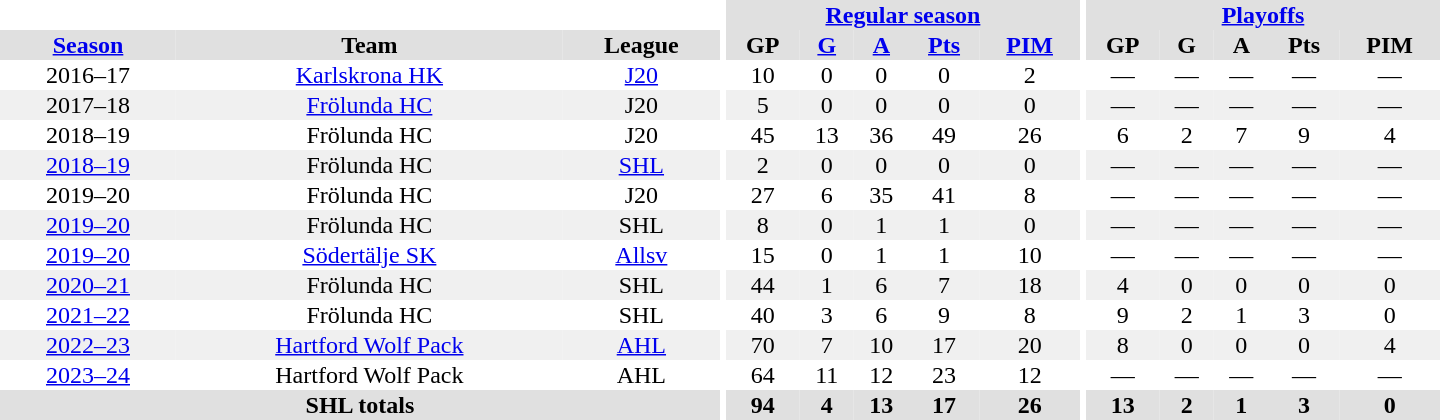<table border="0" cellpadding="1" cellspacing="0" style="text-align:center; width:60em;">
<tr bgcolor="#e0e0e0">
<th colspan="3" bgcolor="#ffffff"></th>
<th rowspan="99" bgcolor="#ffffff"></th>
<th colspan="5"><a href='#'>Regular season</a></th>
<th rowspan="99" bgcolor="#ffffff"></th>
<th colspan="5"><a href='#'>Playoffs</a></th>
</tr>
<tr bgcolor="#e0e0e0">
<th><a href='#'>Season</a></th>
<th>Team</th>
<th>League</th>
<th>GP</th>
<th><a href='#'>G</a></th>
<th><a href='#'>A</a></th>
<th><a href='#'>Pts</a></th>
<th><a href='#'>PIM</a></th>
<th>GP</th>
<th>G</th>
<th>A</th>
<th>Pts</th>
<th>PIM</th>
</tr>
<tr>
<td>2016–17</td>
<td><a href='#'>Karlskrona HK</a></td>
<td><a href='#'>J20</a></td>
<td>10</td>
<td>0</td>
<td>0</td>
<td>0</td>
<td>2</td>
<td>—</td>
<td>—</td>
<td>—</td>
<td>—</td>
<td>—</td>
</tr>
<tr bgcolor="#f0f0f0">
<td>2017–18</td>
<td><a href='#'>Frölunda HC</a></td>
<td>J20</td>
<td>5</td>
<td>0</td>
<td>0</td>
<td>0</td>
<td>0</td>
<td>—</td>
<td>—</td>
<td>—</td>
<td>—</td>
<td>—</td>
</tr>
<tr>
<td>2018–19</td>
<td>Frölunda HC</td>
<td>J20</td>
<td>45</td>
<td>13</td>
<td>36</td>
<td>49</td>
<td>26</td>
<td>6</td>
<td>2</td>
<td>7</td>
<td>9</td>
<td>4</td>
</tr>
<tr bgcolor="#f0f0f0">
<td><a href='#'>2018–19</a></td>
<td>Frölunda HC</td>
<td><a href='#'>SHL</a></td>
<td>2</td>
<td>0</td>
<td>0</td>
<td>0</td>
<td>0</td>
<td>—</td>
<td>—</td>
<td>—</td>
<td>—</td>
<td>—</td>
</tr>
<tr>
<td>2019–20</td>
<td>Frölunda HC</td>
<td>J20</td>
<td>27</td>
<td>6</td>
<td>35</td>
<td>41</td>
<td>8</td>
<td>—</td>
<td>—</td>
<td>—</td>
<td>—</td>
<td>—</td>
</tr>
<tr bgcolor="#f0f0f0">
<td><a href='#'>2019–20</a></td>
<td>Frölunda HC</td>
<td>SHL</td>
<td>8</td>
<td>0</td>
<td>1</td>
<td>1</td>
<td>0</td>
<td>—</td>
<td>—</td>
<td>—</td>
<td>—</td>
<td>—</td>
</tr>
<tr>
<td><a href='#'>2019–20</a></td>
<td><a href='#'>Södertälje SK</a></td>
<td><a href='#'>Allsv</a></td>
<td>15</td>
<td>0</td>
<td>1</td>
<td>1</td>
<td>10</td>
<td>—</td>
<td>—</td>
<td>—</td>
<td>—</td>
<td>—</td>
</tr>
<tr bgcolor="#f0f0f0">
<td><a href='#'>2020–21</a></td>
<td>Frölunda HC</td>
<td>SHL</td>
<td>44</td>
<td>1</td>
<td>6</td>
<td>7</td>
<td>18</td>
<td>4</td>
<td>0</td>
<td>0</td>
<td>0</td>
<td>0</td>
</tr>
<tr>
<td><a href='#'>2021–22</a></td>
<td>Frölunda HC</td>
<td>SHL</td>
<td>40</td>
<td>3</td>
<td>6</td>
<td>9</td>
<td>8</td>
<td>9</td>
<td>2</td>
<td>1</td>
<td>3</td>
<td>0</td>
</tr>
<tr bgcolor="#f0f0f0">
<td><a href='#'>2022–23</a></td>
<td><a href='#'>Hartford Wolf Pack</a></td>
<td><a href='#'>AHL</a></td>
<td>70</td>
<td>7</td>
<td>10</td>
<td>17</td>
<td>20</td>
<td>8</td>
<td>0</td>
<td>0</td>
<td>0</td>
<td>4</td>
</tr>
<tr>
<td><a href='#'>2023–24</a></td>
<td>Hartford Wolf Pack</td>
<td>AHL</td>
<td>64</td>
<td>11</td>
<td>12</td>
<td>23</td>
<td>12</td>
<td>—</td>
<td>—</td>
<td>—</td>
<td>—</td>
<td>—</td>
</tr>
<tr bgcolor="#e0e0e0">
<th colspan="3">SHL totals</th>
<th>94</th>
<th>4</th>
<th>13</th>
<th>17</th>
<th>26</th>
<th>13</th>
<th>2</th>
<th>1</th>
<th>3</th>
<th>0</th>
</tr>
</table>
